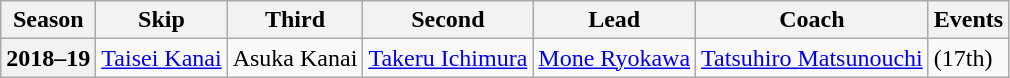<table class="wikitable">
<tr>
<th scope="col">Season</th>
<th scope="col">Skip</th>
<th scope="col">Third</th>
<th scope="col">Second</th>
<th scope="col">Lead</th>
<th scope="col">Coach</th>
<th scope="col">Events</th>
</tr>
<tr>
<th scope="row">2018–19</th>
<td><a href='#'>Taisei Kanai</a></td>
<td>Asuka Kanai</td>
<td><a href='#'>Takeru Ichimura</a></td>
<td><a href='#'>Mone Ryokawa</a></td>
<td><a href='#'>Tatsuhiro Matsunouchi</a></td>
<td> (17th)</td>
</tr>
</table>
